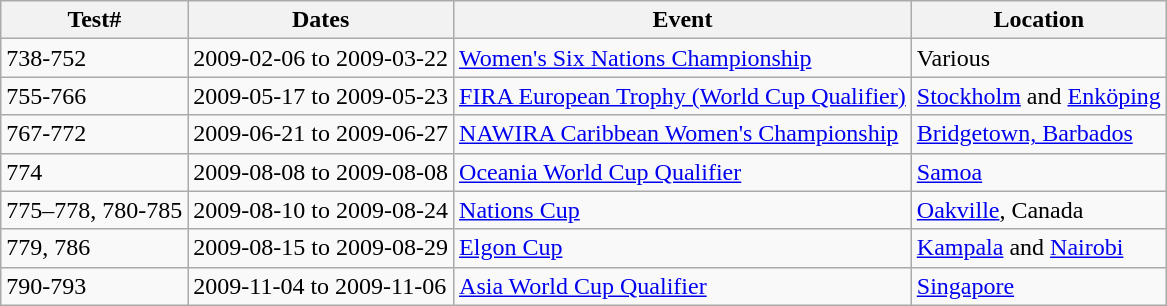<table class="wikitable">
<tr>
<th>Test#</th>
<th>Dates</th>
<th>Event</th>
<th>Location</th>
</tr>
<tr>
<td>738-752</td>
<td>2009-02-06 to 2009-03-22</td>
<td><a href='#'>Women's Six Nations Championship</a></td>
<td>Various</td>
</tr>
<tr>
<td>755-766</td>
<td>2009-05-17 to 2009-05-23</td>
<td><a href='#'>FIRA European Trophy (World Cup Qualifier)</a></td>
<td><a href='#'>Stockholm</a> and <a href='#'>Enköping</a></td>
</tr>
<tr>
<td>767-772</td>
<td>2009-06-21 to 2009-06-27</td>
<td><a href='#'>NAWIRA Caribbean Women's Championship</a></td>
<td><a href='#'>Bridgetown, Barbados</a></td>
</tr>
<tr>
<td>774</td>
<td>2009-08-08 to 2009-08-08</td>
<td><a href='#'>Oceania World Cup Qualifier</a></td>
<td><a href='#'>Samoa</a></td>
</tr>
<tr>
<td>775–778, 780-785</td>
<td>2009-08-10 to 2009-08-24</td>
<td><a href='#'>Nations Cup</a></td>
<td><a href='#'>Oakville</a>, Canada</td>
</tr>
<tr>
<td>779, 786</td>
<td>2009-08-15 to 2009-08-29</td>
<td><a href='#'>Elgon Cup</a></td>
<td><a href='#'>Kampala</a> and <a href='#'>Nairobi</a></td>
</tr>
<tr>
<td>790-793</td>
<td>2009-11-04 to 2009-11-06</td>
<td><a href='#'>Asia World Cup Qualifier</a></td>
<td><a href='#'>Singapore</a></td>
</tr>
</table>
